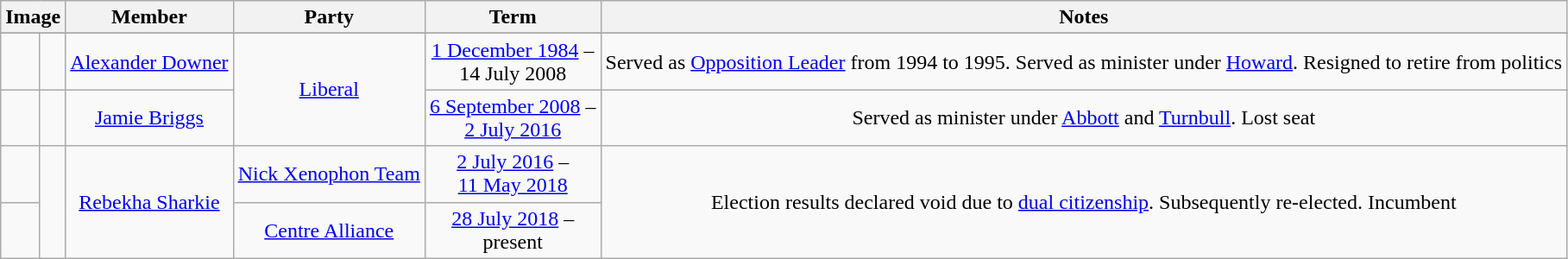<table class=wikitable style="text-align:center">
<tr>
<th colspan=2>Image</th>
<th>Member</th>
<th>Party</th>
<th>Term</th>
<th>Notes</th>
</tr>
<tr>
</tr>
<tr>
<td> </td>
<td></td>
<td><a href='#'>Alexander Downer</a><br></td>
<td rowspan="2"><a href='#'>Liberal</a></td>
<td nowrap><a href='#'>1 December 1984</a> –<br>14 July 2008</td>
<td>Served as <a href='#'>Opposition Leader</a> from 1994 to 1995. Served as minister under <a href='#'>Howard</a>. Resigned to retire from politics</td>
</tr>
<tr>
<td> </td>
<td></td>
<td><a href='#'>Jamie Briggs</a><br></td>
<td nowrap><a href='#'>6 September 2008</a> –<br><a href='#'>2 July 2016</a></td>
<td>Served as minister under <a href='#'>Abbott</a> and <a href='#'>Turnbull</a>. Lost seat</td>
</tr>
<tr>
<td> </td>
<td rowspan=2></td>
<td rowspan=2><a href='#'>Rebekha Sharkie</a><br></td>
<td><a href='#'>Nick Xenophon Team</a></td>
<td nowrap><a href='#'>2 July 2016</a> –<br><a href='#'>11 May 2018</a></td>
<td rowspan=2>Election results declared void due to <a href='#'>dual citizenship</a>. Subsequently re-elected. Incumbent</td>
</tr>
<tr>
<td> </td>
<td><a href='#'>Centre Alliance</a></td>
<td nowrap><a href='#'>28 July 2018</a> –<br>present</td>
</tr>
</table>
